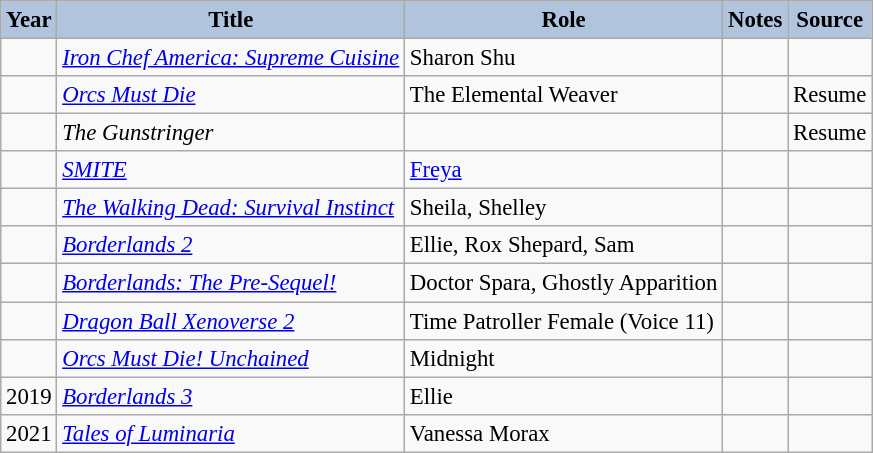<table class="wikitable sortable plainrowheaders" style="width=95%;  font-size: 95%;">
<tr>
<th style="background:#b0c4de;">Year </th>
<th style="background:#b0c4de;">Title</th>
<th style="background:#b0c4de;">Role </th>
<th style="background:#b0c4de;" class="unsortable">Notes </th>
<th style="background:#b0c4de;" class="unsortable">Source</th>
</tr>
<tr>
<td></td>
<td><em><a href='#'>Iron Chef America: Supreme Cuisine</a></em></td>
<td>Sharon Shu</td>
<td> </td>
<td></td>
</tr>
<tr>
<td></td>
<td><em><a href='#'>Orcs Must Die</a></em></td>
<td>The Elemental Weaver</td>
<td> </td>
<td>Resume</td>
</tr>
<tr>
<td></td>
<td><em>The Gunstringer</em></td>
<td> </td>
<td> </td>
<td>Resume</td>
</tr>
<tr>
<td></td>
<td><em><a href='#'>SMITE</a></em></td>
<td><a href='#'>Freya</a></td>
<td></td>
<td></td>
</tr>
<tr>
<td></td>
<td><em><a href='#'>The Walking Dead: Survival Instinct</a></em></td>
<td>Sheila, Shelley</td>
<td> </td>
<td></td>
</tr>
<tr>
<td></td>
<td><em><a href='#'>Borderlands 2</a></em></td>
<td>Ellie, Rox Shepard, Sam</td>
<td> </td>
<td></td>
</tr>
<tr>
<td></td>
<td><em><a href='#'>Borderlands: The Pre-Sequel!</a></em></td>
<td>Doctor Spara, Ghostly Apparition</td>
<td> </td>
<td></td>
</tr>
<tr>
<td></td>
<td><em><a href='#'>Dragon Ball Xenoverse 2</a></em></td>
<td>Time Patroller Female (Voice 11)</td>
<td> </td>
<td></td>
</tr>
<tr>
<td></td>
<td><em><a href='#'>Orcs Must Die! Unchained</a></em></td>
<td>Midnight</td>
<td> </td>
<td></td>
</tr>
<tr>
<td>2019</td>
<td><em><a href='#'>Borderlands 3</a></em></td>
<td>Ellie</td>
<td></td>
<td></td>
</tr>
<tr>
<td>2021</td>
<td><em><a href='#'>Tales of Luminaria</a></em></td>
<td>Vanessa Morax</td>
<td></td>
<td></td>
</tr>
</table>
